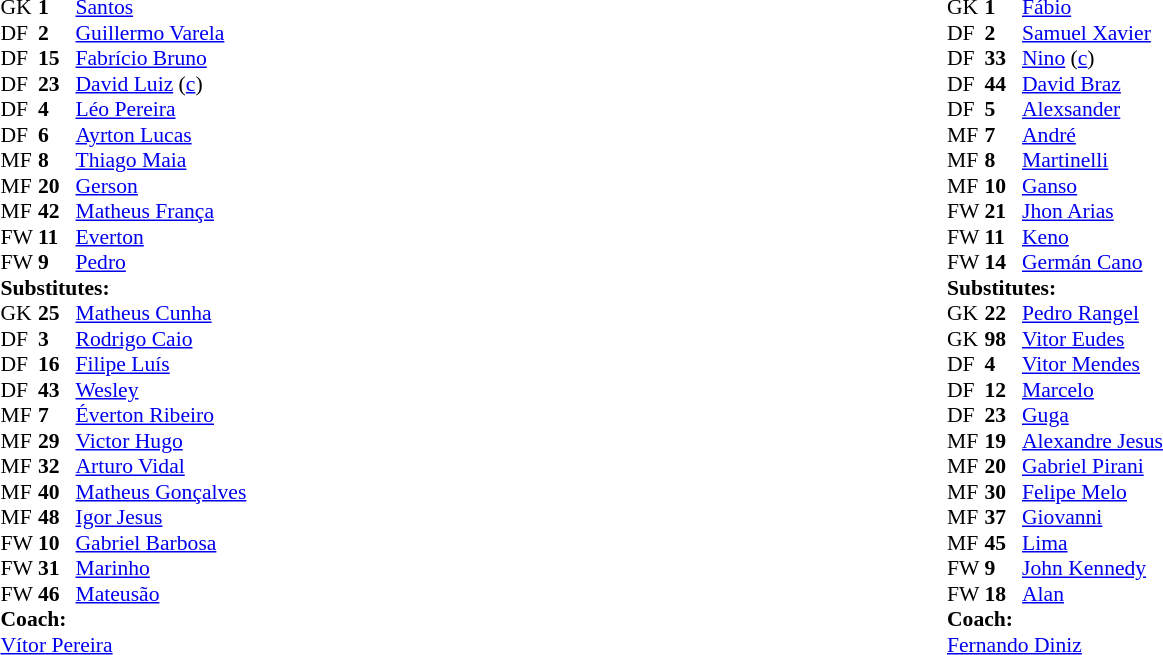<table width="100%">
<tr>
<td vstyle="text-align:top" width="40%"><br><table style="font-size:90%" cellspacing="0" cellpadding="0">
<tr>
<th width=25></th>
<th width=25></th>
</tr>
<tr>
<td>GK</td>
<td><strong>1</strong></td>
<td> <a href='#'>Santos</a></td>
</tr>
<tr>
<td>DF</td>
<td><strong>2</strong></td>
<td> <a href='#'>Guillermo Varela</a></td>
</tr>
<tr>
<td>DF</td>
<td><strong>15</strong></td>
<td> <a href='#'>Fabrício Bruno</a></td>
</tr>
<tr>
<td>DF</td>
<td><strong>23</strong></td>
<td> <a href='#'>David Luiz</a> (<a href='#'>c</a>)</td>
</tr>
<tr>
<td>DF</td>
<td><strong>4</strong></td>
<td> <a href='#'>Léo Pereira</a></td>
<td></td>
<td></td>
</tr>
<tr>
<td>DF</td>
<td><strong>6</strong></td>
<td> <a href='#'>Ayrton Lucas</a></td>
<td></td>
</tr>
<tr>
<td>MF</td>
<td><strong>8</strong></td>
<td> <a href='#'>Thiago Maia</a></td>
<td></td>
<td></td>
</tr>
<tr>
<td>MF</td>
<td><strong>20</strong></td>
<td> <a href='#'>Gerson</a></td>
<td></td>
<td></td>
</tr>
<tr>
<td>MF</td>
<td><strong>42</strong></td>
<td> <a href='#'>Matheus França</a></td>
<td></td>
<td></td>
</tr>
<tr>
<td>FW</td>
<td><strong>11</strong></td>
<td> <a href='#'>Everton</a></td>
<td></td>
<td></td>
</tr>
<tr>
<td>FW</td>
<td><strong>9</strong></td>
<td> <a href='#'>Pedro</a></td>
<td></td>
</tr>
<tr>
<td colspan=3><strong>Substitutes:</strong></td>
</tr>
<tr>
<td>GK</td>
<td><strong>25</strong></td>
<td> <a href='#'>Matheus Cunha</a></td>
</tr>
<tr>
<td>DF</td>
<td><strong>3</strong></td>
<td> <a href='#'>Rodrigo Caio</a></td>
</tr>
<tr>
<td>DF</td>
<td><strong>16</strong></td>
<td> <a href='#'>Filipe Luís</a></td>
<td></td>
<td></td>
</tr>
<tr>
<td>DF</td>
<td><strong>43</strong></td>
<td> <a href='#'>Wesley</a></td>
</tr>
<tr>
<td>MF</td>
<td><strong>7</strong></td>
<td> <a href='#'>Éverton Ribeiro</a></td>
<td></td>
<td></td>
</tr>
<tr>
<td>MF</td>
<td><strong>29</strong></td>
<td> <a href='#'>Victor Hugo</a></td>
</tr>
<tr>
<td>MF</td>
<td><strong>32</strong></td>
<td> <a href='#'>Arturo Vidal</a></td>
<td></td>
<td></td>
</tr>
<tr>
<td>MF</td>
<td><strong>40</strong></td>
<td> <a href='#'>Matheus Gonçalves</a></td>
<td></td>
<td></td>
</tr>
<tr>
<td>MF</td>
<td><strong>48</strong></td>
<td> <a href='#'>Igor Jesus</a></td>
</tr>
<tr>
<td>FW</td>
<td><strong>10</strong></td>
<td> <a href='#'>Gabriel Barbosa</a></td>
<td></td>
<td></td>
</tr>
<tr>
<td>FW</td>
<td><strong>31</strong></td>
<td> <a href='#'>Marinho</a></td>
</tr>
<tr>
<td>FW</td>
<td><strong>46</strong></td>
<td> <a href='#'>Mateusão</a></td>
</tr>
<tr>
<td colspan=3><strong>Coach:</strong></td>
</tr>
<tr>
<td colspan=4> <a href='#'>Vítor Pereira</a></td>
</tr>
</table>
</td>
<td vstyle="text-align:top" width="40%"><br><table style="font-size:90%" cellspacing="0" cellpadding="0">
<tr>
<th width=25></th>
<th width=25></th>
</tr>
<tr>
<td>GK</td>
<td><strong>1</strong></td>
<td> <a href='#'>Fábio</a></td>
</tr>
<tr>
<td>DF</td>
<td><strong>2</strong></td>
<td> <a href='#'>Samuel Xavier</a></td>
<td></td>
</tr>
<tr>
<td>DF</td>
<td><strong>33</strong></td>
<td> <a href='#'>Nino</a> (<a href='#'>c</a>)</td>
</tr>
<tr>
<td>DF</td>
<td><strong>44</strong></td>
<td> <a href='#'>David Braz</a></td>
<td></td>
<td></td>
</tr>
<tr>
<td>DF</td>
<td><strong>5</strong></td>
<td> <a href='#'>Alexsander</a></td>
</tr>
<tr>
<td>MF</td>
<td><strong>7</strong></td>
<td> <a href='#'>André</a></td>
<td></td>
</tr>
<tr>
<td>MF</td>
<td><strong>8</strong></td>
<td> <a href='#'>Martinelli</a></td>
<td></td>
<td></td>
</tr>
<tr>
<td>MF</td>
<td><strong>10</strong></td>
<td> <a href='#'>Ganso</a></td>
<td></td>
<td></td>
</tr>
<tr>
<td>FW</td>
<td><strong>21</strong></td>
<td> <a href='#'>Jhon Arias</a></td>
</tr>
<tr>
<td>FW</td>
<td><strong>11</strong></td>
<td> <a href='#'>Keno</a></td>
<td></td>
<td></td>
</tr>
<tr>
<td>FW</td>
<td><strong>14</strong></td>
<td> <a href='#'>Germán Cano</a></td>
</tr>
<tr>
<td colspan=3><strong>Substitutes:</strong></td>
</tr>
<tr>
<td>GK</td>
<td><strong>22</strong></td>
<td> <a href='#'>Pedro Rangel</a></td>
<td></td>
</tr>
<tr>
<td>GK</td>
<td><strong>98</strong></td>
<td> <a href='#'>Vitor Eudes</a></td>
</tr>
<tr>
<td>DF</td>
<td><strong>4</strong></td>
<td> <a href='#'>Vitor Mendes</a></td>
<td></td>
<td></td>
<td></td>
</tr>
<tr>
<td>DF</td>
<td><strong>12</strong></td>
<td> <a href='#'>Marcelo</a></td>
</tr>
<tr>
<td>DF</td>
<td><strong>23</strong></td>
<td> <a href='#'>Guga</a></td>
<td></td>
<td></td>
</tr>
<tr>
<td>MF</td>
<td><strong>19</strong></td>
<td> <a href='#'>Alexandre Jesus</a></td>
</tr>
<tr>
<td>MF</td>
<td><strong>20</strong></td>
<td> <a href='#'>Gabriel Pirani</a></td>
<td></td>
<td></td>
<td></td>
</tr>
<tr>
<td>MF</td>
<td><strong>30</strong></td>
<td> <a href='#'>Felipe Melo</a></td>
<td></td>
<td></td>
</tr>
<tr>
<td>MF</td>
<td><strong>37</strong></td>
<td> <a href='#'>Giovanni</a></td>
</tr>
<tr>
<td>MF</td>
<td><strong>45</strong></td>
<td> <a href='#'>Lima</a></td>
<td></td>
<td></td>
</tr>
<tr>
<td>FW</td>
<td><strong>9</strong></td>
<td> <a href='#'>John Kennedy</a></td>
</tr>
<tr>
<td>FW</td>
<td><strong>18</strong></td>
<td> <a href='#'>Alan</a></td>
</tr>
<tr>
<td colspan=3><strong>Coach:</strong></td>
</tr>
<tr>
<td colspan=4> <a href='#'>Fernando Diniz</a></td>
<td></td>
</tr>
</table>
</td>
</tr>
</table>
